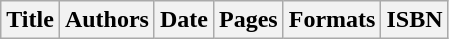<table class="wikitable" border="1">
<tr>
<th>Title</th>
<th>Authors</th>
<th>Date</th>
<th>Pages</th>
<th>Formats</th>
<th>ISBN<br>








</th>
</tr>
</table>
